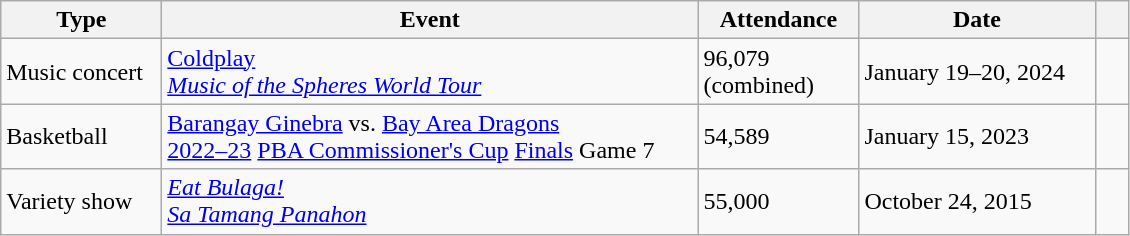<table class=wikitable>
<tr>
<th style="width:100px;">Type</th>
<th style="width:350px;">Event</th>
<th style="width:100px;">Attendance</th>
<th style="width:150px;">Date</th>
<th style="width:15px;"></th>
</tr>
<tr>
<td>Music concert</td>
<td><a href='#'>Coldplay</a> <br> <em><a href='#'>Music of the Spheres World Tour</a></em></td>
<td>96,079 (combined)</td>
<td>January 19–20, 2024</td>
<td></td>
</tr>
<tr>
<td>Basketball</td>
<td><a href='#'>Barangay Ginebra</a> vs. <a href='#'>Bay Area Dragons</a> <br> <a href='#'>2022–23</a> <a href='#'>PBA Commissioner's Cup</a> <a href='#'>Finals</a> Game 7</td>
<td>54,589</td>
<td>January 15, 2023</td>
<td></td>
</tr>
<tr>
<td>Variety show</td>
<td><em><a href='#'>Eat Bulaga!</a><br><a href='#'>Sa Tamang Panahon</a></em></td>
<td>55,000</td>
<td>October 24, 2015</td>
<td></td>
</tr>
</table>
